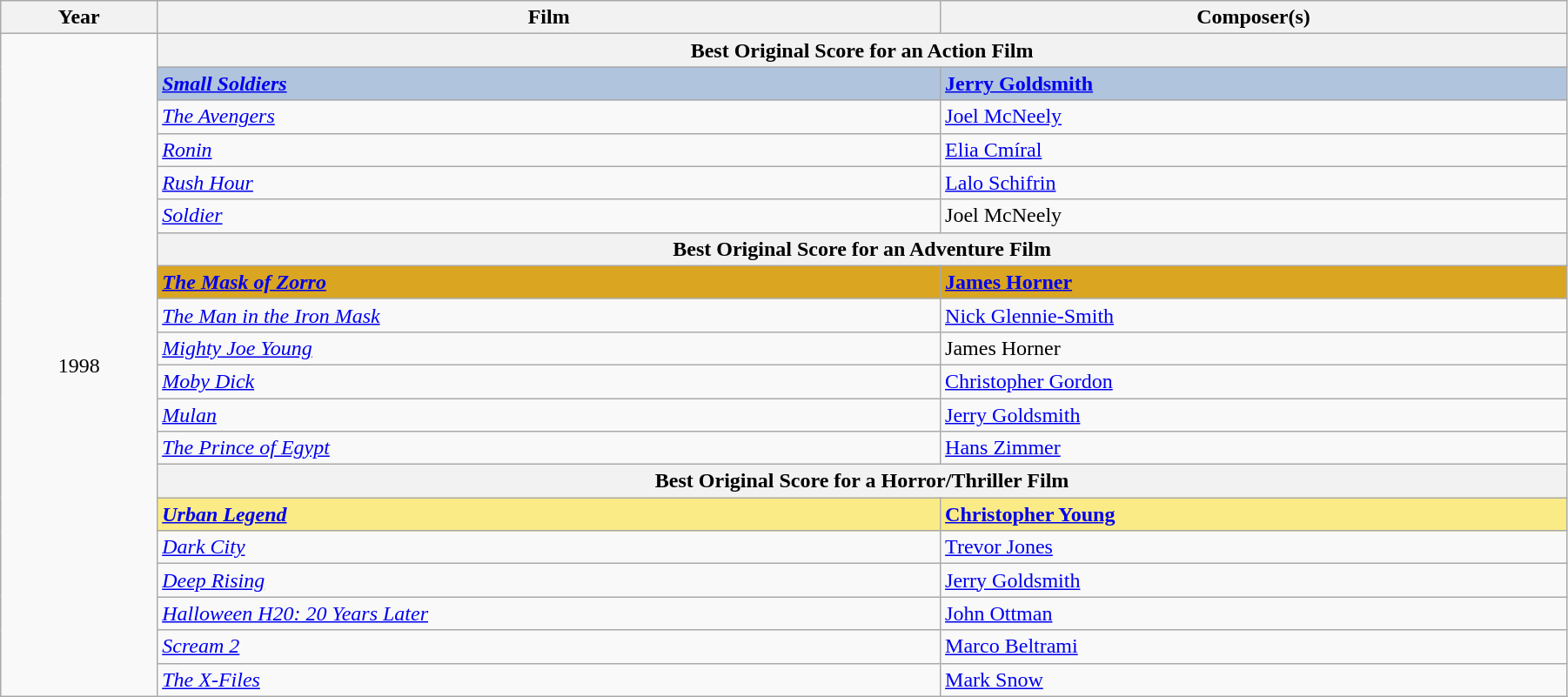<table class="wikitable" width="95%" cellpadding="5">
<tr>
<th width="10%">Year</th>
<th width="50%">Film</th>
<th width="40%">Composer(s)</th>
</tr>
<tr>
<td rowspan="20" style="text-align:center;">1998<br></td>
<th colspan="3">Best Original Score for an Action Film</th>
</tr>
<tr style="background:#B0C4DE;"|>
<td><strong><em><a href='#'>Small Soldiers</a></em></strong></td>
<td><strong><a href='#'>Jerry Goldsmith</a></strong></td>
</tr>
<tr>
<td><em><a href='#'>The Avengers</a></em></td>
<td><a href='#'>Joel McNeely</a></td>
</tr>
<tr>
<td><em><a href='#'>Ronin</a></em></td>
<td><a href='#'>Elia Cmíral</a></td>
</tr>
<tr>
<td><em><a href='#'>Rush Hour</a></em></td>
<td><a href='#'>Lalo Schifrin</a></td>
</tr>
<tr>
<td><em><a href='#'>Soldier</a></em></td>
<td>Joel McNeely</td>
</tr>
<tr>
<th colspan="3">Best Original Score for an Adventure Film</th>
</tr>
<tr style="background:#DAA520;"|>
<td><strong><em><a href='#'>The Mask of Zorro</a></em></strong></td>
<td><strong><a href='#'>James Horner</a></strong></td>
</tr>
<tr>
<td><em><a href='#'>The Man in the Iron Mask</a></em></td>
<td><a href='#'>Nick Glennie-Smith</a></td>
</tr>
<tr>
<td><em><a href='#'>Mighty Joe Young</a></em></td>
<td>James Horner</td>
</tr>
<tr>
<td><em><a href='#'>Moby Dick</a></em></td>
<td><a href='#'>Christopher Gordon</a></td>
</tr>
<tr>
<td><em><a href='#'>Mulan</a></em></td>
<td><a href='#'>Jerry Goldsmith</a></td>
</tr>
<tr>
<td><em><a href='#'>The Prince of Egypt</a></em></td>
<td><a href='#'>Hans Zimmer</a></td>
</tr>
<tr>
<th colspan="3">Best Original Score for a Horror/Thriller Film</th>
</tr>
<tr style="background:#FAEB86">
<td><strong><em><a href='#'>Urban Legend</a></em></strong></td>
<td><strong><a href='#'>Christopher Young</a></strong></td>
</tr>
<tr>
<td><em><a href='#'>Dark City</a></em></td>
<td><a href='#'>Trevor Jones</a></td>
</tr>
<tr>
<td><em><a href='#'>Deep Rising</a></em></td>
<td><a href='#'>Jerry Goldsmith</a></td>
</tr>
<tr>
<td><em><a href='#'>Halloween H20: 20 Years Later</a></em></td>
<td><a href='#'>John Ottman</a></td>
</tr>
<tr>
<td><em><a href='#'>Scream 2</a></em></td>
<td><a href='#'>Marco Beltrami</a></td>
</tr>
<tr>
<td><em><a href='#'>The X-Files</a></em></td>
<td><a href='#'>Mark Snow</a></td>
</tr>
</table>
